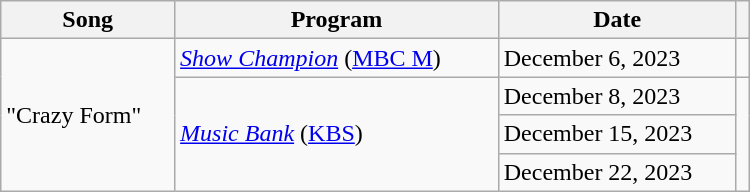<table class="wikitable" width="500">
<tr>
<th>Song</th>
<th>Program</th>
<th>Date</th>
<th></th>
</tr>
<tr>
<td rowspan="4">"Crazy Form"</td>
<td><em><a href='#'>Show Champion</a></em> (<a href='#'>MBC M</a>)</td>
<td>December 6, 2023</td>
<td></td>
</tr>
<tr>
<td rowspan="3"><em><a href='#'>Music Bank</a></em> (<a href='#'>KBS</a>)</td>
<td>December 8, 2023</td>
<td rowspan="3"></td>
</tr>
<tr>
<td>December 15, 2023</td>
</tr>
<tr>
<td>December 22, 2023</td>
</tr>
</table>
